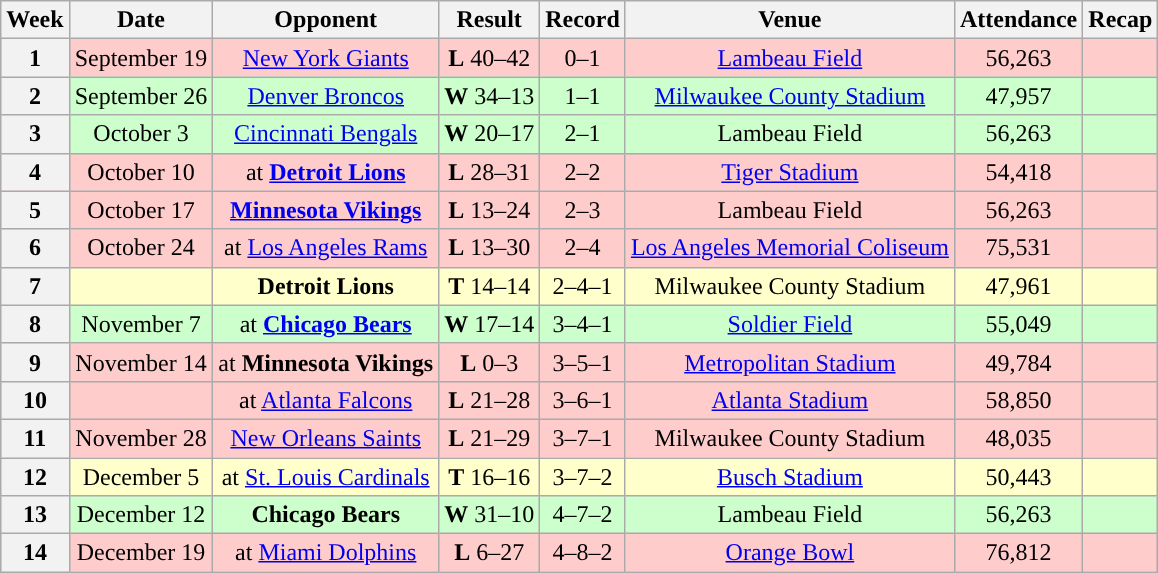<table class="wikitable" style="text-align:center">
<tr>
<th>Week</th>
<th>Date</th>
<th>Opponent</th>
<th>Result</th>
<th>Record</th>
<th>Venue</th>
<th>Attendance</th>
<th>Recap</th>
</tr>
<tr style="background:#fcc">
<th>1</th>
<td>September 19</td>
<td><a href='#'>New York Giants</a></td>
<td><strong>L</strong> 40–42</td>
<td>0–1</td>
<td><a href='#'>Lambeau Field</a></td>
<td>56,263</td>
<td></td>
</tr>
<tr style="background:#cfc">
<th>2</th>
<td>September 26</td>
<td><a href='#'>Denver Broncos</a></td>
<td><strong>W</strong> 34–13</td>
<td>1–1</td>
<td><a href='#'>Milwaukee County Stadium</a></td>
<td>47,957</td>
<td></td>
</tr>
<tr style="background:#cfc">
<th>3</th>
<td>October 3</td>
<td><a href='#'>Cincinnati Bengals</a></td>
<td><strong>W</strong> 20–17</td>
<td>2–1</td>
<td>Lambeau Field</td>
<td>56,263</td>
<td></td>
</tr>
<tr style="background:#fcc">
<th>4</th>
<td>October 10</td>
<td>at <strong><a href='#'>Detroit Lions</a></strong></td>
<td><strong>L</strong> 28–31</td>
<td>2–2</td>
<td><a href='#'>Tiger Stadium</a></td>
<td>54,418</td>
<td></td>
</tr>
<tr style="background:#fcc">
<th>5</th>
<td>October 17</td>
<td><strong><a href='#'>Minnesota Vikings</a></strong></td>
<td><strong>L</strong> 13–24</td>
<td>2–3</td>
<td>Lambeau Field</td>
<td>56,263</td>
<td></td>
</tr>
<tr style="background:#fcc">
<th>6</th>
<td>October 24</td>
<td>at <a href='#'>Los Angeles Rams</a></td>
<td><strong>L</strong> 13–30</td>
<td>2–4</td>
<td><a href='#'>Los Angeles Memorial Coliseum</a></td>
<td>75,531</td>
<td></td>
</tr>
<tr style="background:#ffc">
<th>7</th>
<td></td>
<td><strong>Detroit Lions</strong></td>
<td><strong>T</strong> 14–14</td>
<td>2–4–1</td>
<td>Milwaukee County Stadium</td>
<td>47,961</td>
<td></td>
</tr>
<tr style="background:#cfc">
<th>8</th>
<td>November 7</td>
<td>at <strong><a href='#'>Chicago Bears</a></strong></td>
<td><strong>W</strong> 17–14</td>
<td>3–4–1</td>
<td><a href='#'>Soldier Field</a></td>
<td>55,049</td>
<td></td>
</tr>
<tr style="background:#fcc">
<th>9</th>
<td>November 14</td>
<td>at <strong>Minnesota Vikings</strong></td>
<td><strong>L</strong> 0–3</td>
<td>3–5–1</td>
<td><a href='#'>Metropolitan Stadium</a></td>
<td>49,784</td>
<td></td>
</tr>
<tr style="background:#fcc">
<th>10</th>
<td></td>
<td>at <a href='#'>Atlanta Falcons</a></td>
<td><strong>L</strong> 21–28</td>
<td>3–6–1</td>
<td><a href='#'>Atlanta Stadium</a></td>
<td>58,850</td>
<td></td>
</tr>
<tr style="background:#fcc">
<th>11</th>
<td>November 28</td>
<td><a href='#'>New Orleans Saints</a></td>
<td><strong>L</strong> 21–29</td>
<td>3–7–1</td>
<td>Milwaukee County Stadium</td>
<td>48,035</td>
<td></td>
</tr>
<tr style="background:#ffc">
<th>12</th>
<td>December 5</td>
<td>at <a href='#'>St. Louis Cardinals</a></td>
<td><strong>T</strong> 16–16</td>
<td>3–7–2</td>
<td><a href='#'>Busch Stadium</a></td>
<td>50,443</td>
<td></td>
</tr>
<tr style="background:#cfc">
<th>13</th>
<td>December 12</td>
<td><strong>Chicago Bears</strong></td>
<td><strong>W</strong> 31–10</td>
<td>4–7–2</td>
<td>Lambeau Field</td>
<td>56,263</td>
<td></td>
</tr>
<tr style="background:#fcc">
<th>14</th>
<td>December 19</td>
<td>at <a href='#'>Miami Dolphins</a></td>
<td><strong>L</strong> 6–27</td>
<td>4–8–2</td>
<td><a href='#'>Orange Bowl</a></td>
<td>76,812</td>
<td></td>
</tr>
</table>
